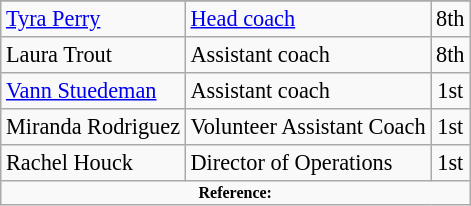<table class="wikitable" style="font-size:93%;">
<tr>
</tr>
<tr>
<td><a href='#'>Tyra Perry</a></td>
<td><a href='#'>Head coach</a></td>
<td align=center>8th</td>
</tr>
<tr>
<td>Laura Trout</td>
<td>Assistant coach</td>
<td align=center>8th</td>
</tr>
<tr>
<td><a href='#'>Vann Stuedeman</a></td>
<td>Assistant coach</td>
<td align=center>1st</td>
</tr>
<tr>
<td>Miranda Rodriguez</td>
<td>Volunteer Assistant Coach</td>
<td align=center>1st</td>
</tr>
<tr>
<td>Rachel Houck</td>
<td>Director of Operations</td>
<td align=center>1st</td>
</tr>
<tr>
<td colspan="4"  style="font-size:8pt; text-align:center;"><strong>Reference:</strong></td>
</tr>
</table>
